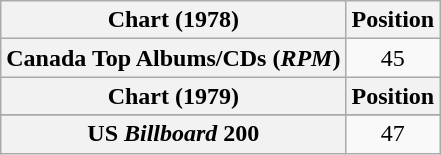<table class="wikitable plainrowheaders" style="text-align:center">
<tr>
<th scope="col">Chart (1978)</th>
<th scope="col">Position</th>
</tr>
<tr>
<th scope="row">Canada Top Albums/CDs (<em>RPM</em>)</th>
<td>45</td>
</tr>
<tr>
<th scope="col">Chart (1979)</th>
<th scope="col">Position</th>
</tr>
<tr>
</tr>
<tr>
<th scope="row">US <em>Billboard</em> 200</th>
<td>47</td>
</tr>
</table>
